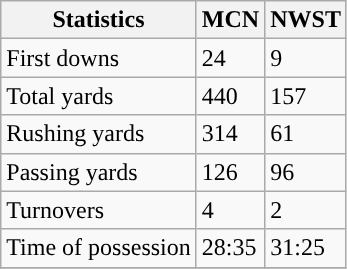<table class="wikitable" style="float: left;">
<tr>
<th>Statistics</th>
<th>MCN</th>
<th>NWST</th>
</tr>
<tr>
<td>First downs</td>
<td>24</td>
<td>9</td>
</tr>
<tr>
<td>Total yards</td>
<td>440</td>
<td>157</td>
</tr>
<tr>
<td>Rushing yards</td>
<td>314</td>
<td>61</td>
</tr>
<tr>
<td>Passing yards</td>
<td>126</td>
<td>96</td>
</tr>
<tr>
<td>Turnovers</td>
<td>4</td>
<td>2</td>
</tr>
<tr>
<td>Time of possession</td>
<td>28:35</td>
<td>31:25</td>
</tr>
<tr>
</tr>
</table>
